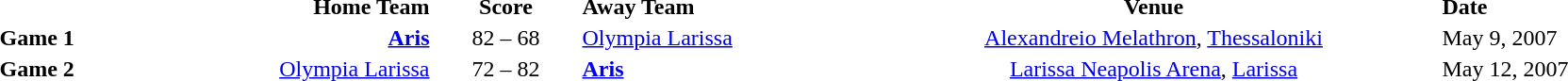<table style="text-align:center" cellpadding=1 border=0>
<tr>
<th width=100></th>
<th width=200 align=right>Home Team</th>
<th width=100>Score</th>
<th width=200 align=left>Away Team</th>
<th width=400>Venue</th>
<th width=200 align=left>Date</th>
</tr>
<tr>
<td align=left><strong>Game 1</strong></td>
<td align=right><strong><a href='#'>Aris</a></strong></td>
<td>82 – 68</td>
<td align=left><a href='#'>Olympia Larissa</a></td>
<td><a href='#'>Alexandreio Melathron</a>, <a href='#'>Thessaloniki</a></td>
<td align=left>May 9, 2007</td>
</tr>
<tr>
<td align=left><strong>Game 2</strong></td>
<td align=right><a href='#'>Olympia Larissa</a></td>
<td>72 – 82</td>
<td align=left><strong><a href='#'>Aris</a></strong></td>
<td><a href='#'>Larissa Neapolis Arena</a>, <a href='#'>Larissa</a></td>
<td align=left>May 12, 2007</td>
</tr>
</table>
